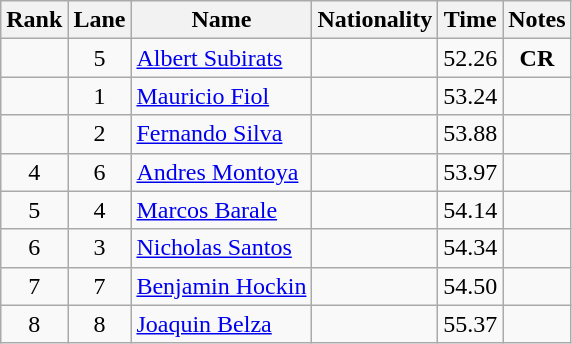<table class="wikitable sortable" style="text-align:center">
<tr>
<th>Rank</th>
<th>Lane</th>
<th>Name</th>
<th>Nationality</th>
<th>Time</th>
<th>Notes</th>
</tr>
<tr>
<td></td>
<td>5</td>
<td align=left><a href='#'>Albert Subirats</a></td>
<td align=left></td>
<td>52.26</td>
<td><strong>CR</strong></td>
</tr>
<tr>
<td></td>
<td>1</td>
<td align=left><a href='#'>Mauricio Fiol</a></td>
<td align=left></td>
<td>53.24</td>
<td></td>
</tr>
<tr>
<td></td>
<td>2</td>
<td align=left><a href='#'>Fernando Silva</a></td>
<td align=left></td>
<td>53.88</td>
<td></td>
</tr>
<tr>
<td>4</td>
<td>6</td>
<td align=left><a href='#'>Andres Montoya</a></td>
<td align=left></td>
<td>53.97</td>
<td></td>
</tr>
<tr>
<td>5</td>
<td>4</td>
<td align=left><a href='#'>Marcos Barale</a></td>
<td align=left></td>
<td>54.14</td>
<td></td>
</tr>
<tr>
<td>6</td>
<td>3</td>
<td align=left><a href='#'>Nicholas Santos</a></td>
<td align=left></td>
<td>54.34</td>
<td></td>
</tr>
<tr>
<td>7</td>
<td>7</td>
<td align=left><a href='#'>Benjamin Hockin</a></td>
<td align=left></td>
<td>54.50</td>
<td></td>
</tr>
<tr>
<td>8</td>
<td>8</td>
<td align=left><a href='#'>Joaquin Belza</a></td>
<td align=left></td>
<td>55.37</td>
<td></td>
</tr>
</table>
